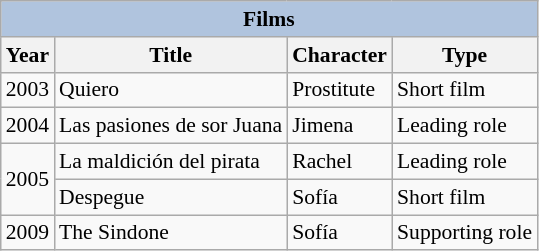<table class="wikitable" style="font-size: 90%;">
<tr>
<th colspan=4 style="background:#B0C4DE;">Films</th>
</tr>
<tr>
<th>Year</th>
<th>Title</th>
<th>Character</th>
<th>Type</th>
</tr>
<tr>
<td>2003</td>
<td>Quiero</td>
<td>Prostitute</td>
<td>Short film</td>
</tr>
<tr>
<td>2004</td>
<td>Las pasiones de sor Juana</td>
<td>Jimena</td>
<td>Leading role</td>
</tr>
<tr>
<td rowspan="2">2005</td>
<td>La maldición del pirata</td>
<td>Rachel</td>
<td>Leading role</td>
</tr>
<tr>
<td>Despegue</td>
<td>Sofía</td>
<td>Short film</td>
</tr>
<tr>
<td>2009</td>
<td>The Sindone</td>
<td>Sofía</td>
<td>Supporting role</td>
</tr>
</table>
